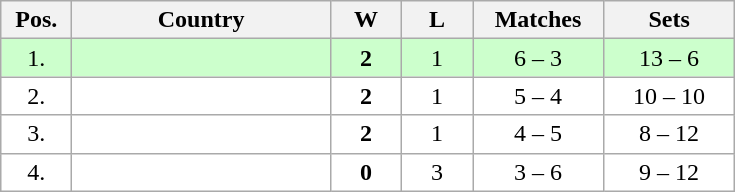<table class="wikitable" style="text-align:center;">
<tr>
<th width=40>Pos.</th>
<th width=165>Country</th>
<th width=40>W</th>
<th width=40>L</th>
<th width=80>Matches</th>
<th width=80>Sets</th>
</tr>
<tr style="background:#ccffcc;">
<td>1.</td>
<td style="text-align:left;"></td>
<td><strong>2</strong></td>
<td>1</td>
<td>6 – 3</td>
<td>13 – 6</td>
</tr>
<tr style="background:#ffffff;">
<td>2.</td>
<td style="text-align:left;"></td>
<td><strong>2</strong></td>
<td>1</td>
<td>5 – 4</td>
<td>10 – 10</td>
</tr>
<tr style="background:#ffffff;">
<td>3.</td>
<td style="text-align:left;"></td>
<td><strong>2</strong></td>
<td>1</td>
<td>4 – 5</td>
<td>8 – 12</td>
</tr>
<tr style="background:#ffffff;">
<td>4.</td>
<td style="text-align:left;"></td>
<td><strong>0</strong></td>
<td>3</td>
<td>3 – 6</td>
<td>9 – 12</td>
</tr>
</table>
